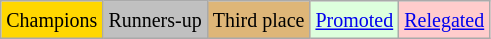<table class="wikitable">
<tr>
<td bgcolor=gold><small>Champions</small></td>
<td bgcolor=silver><small>Runners-up</small></td>
<td bgcolor=#deb678><small>Third place</small></td>
<td bgcolor="#DDFFDD"><small><a href='#'>Promoted</a></small></td>
<td bgcolor="#FFCCCC"><small><a href='#'>Relegated</a></small></td>
</tr>
</table>
